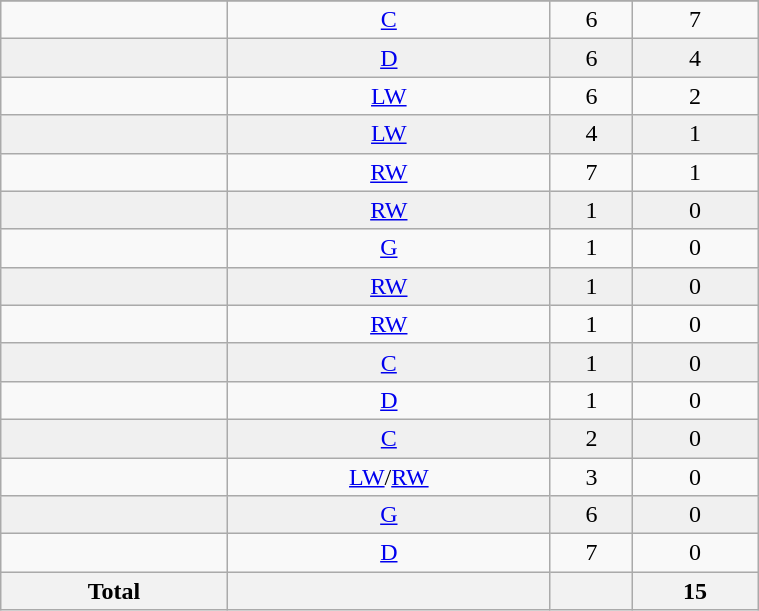<table class="wikitable sortable" width ="40%">
<tr align="center">
</tr>
<tr align="center" bgcolor="">
<td></td>
<td><a href='#'>C</a></td>
<td>6</td>
<td>7</td>
</tr>
<tr align="center" bgcolor="f0f0f0">
<td></td>
<td><a href='#'>D</a></td>
<td>6</td>
<td>4</td>
</tr>
<tr align="center" bgcolor="">
<td></td>
<td><a href='#'>LW</a></td>
<td>6</td>
<td>2</td>
</tr>
<tr align="center" bgcolor="f0f0f0">
<td></td>
<td><a href='#'>LW</a></td>
<td>4</td>
<td>1</td>
</tr>
<tr align="center" bgcolor="">
<td></td>
<td><a href='#'>RW</a></td>
<td>7</td>
<td>1</td>
</tr>
<tr align="center" bgcolor="f0f0f0">
<td></td>
<td><a href='#'>RW</a></td>
<td>1</td>
<td>0</td>
</tr>
<tr align="center" bgcolor="">
<td></td>
<td><a href='#'>G</a></td>
<td>1</td>
<td>0</td>
</tr>
<tr align="center" bgcolor="f0f0f0">
<td></td>
<td><a href='#'>RW</a></td>
<td>1</td>
<td>0</td>
</tr>
<tr align="center" bgcolor="">
<td></td>
<td><a href='#'>RW</a></td>
<td>1</td>
<td>0</td>
</tr>
<tr align="center" bgcolor="f0f0f0">
<td></td>
<td><a href='#'>C</a></td>
<td>1</td>
<td>0</td>
</tr>
<tr align="center" bgcolor="">
<td></td>
<td><a href='#'>D</a></td>
<td>1</td>
<td>0</td>
</tr>
<tr align="center" bgcolor="f0f0f0">
<td></td>
<td><a href='#'>C</a></td>
<td>2</td>
<td>0</td>
</tr>
<tr align="center" bgcolor="">
<td></td>
<td><a href='#'>LW</a>/<a href='#'>RW</a></td>
<td>3</td>
<td>0</td>
</tr>
<tr align="center" bgcolor="f0f0f0">
<td></td>
<td><a href='#'>G</a></td>
<td>6</td>
<td>0</td>
</tr>
<tr align="center" bgcolor="">
<td></td>
<td><a href='#'>D</a></td>
<td>7</td>
<td>0</td>
</tr>
<tr>
<th>Total</th>
<th></th>
<th></th>
<th>15</th>
</tr>
</table>
